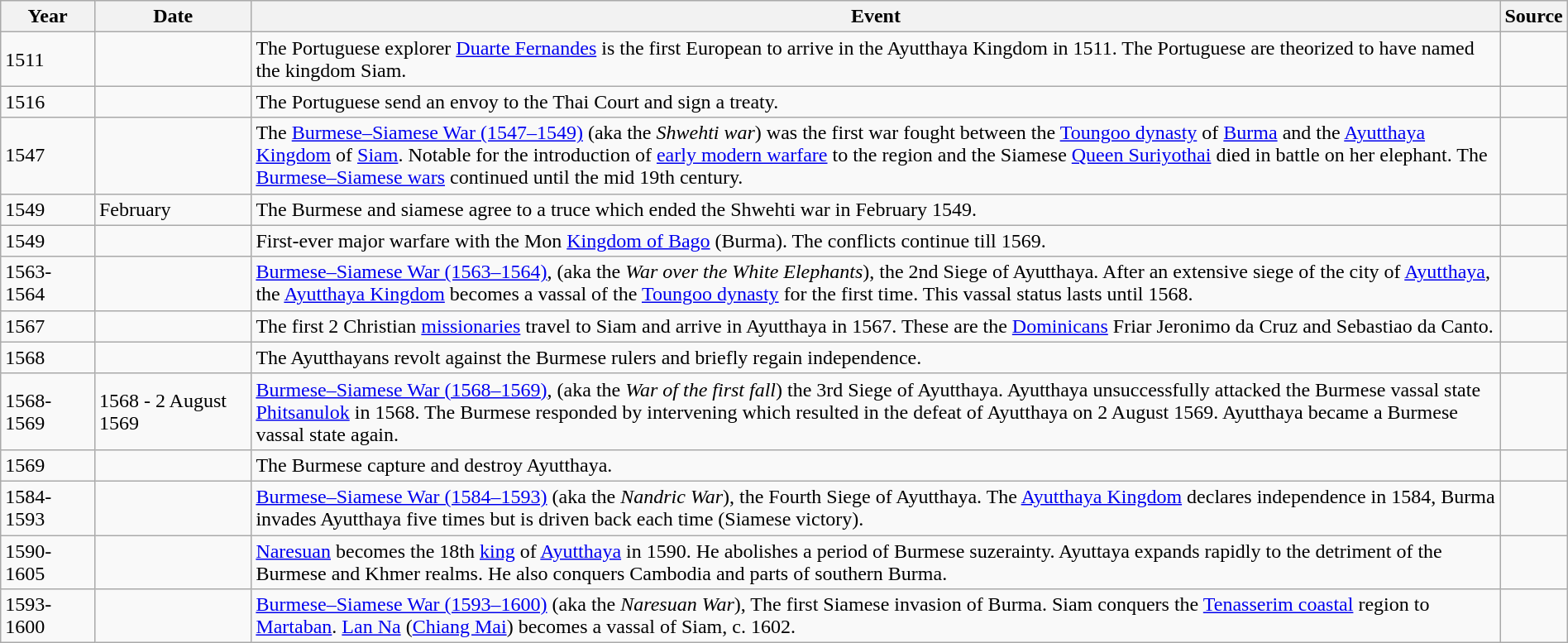<table class="wikitable" width="100%">
<tr>
<th style="width:6%">Year</th>
<th style="width:10%">Date</th>
<th>Event</th>
<th>Source</th>
</tr>
<tr>
<td>1511</td>
<td></td>
<td>The Portuguese explorer <a href='#'>Duarte Fernandes</a> is the first European to arrive in the Ayutthaya Kingdom in 1511. The Portuguese are theorized to have named the kingdom Siam.</td>
<td></td>
</tr>
<tr>
<td>1516</td>
<td></td>
<td>The Portuguese send an envoy to the Thai Court and sign a treaty.</td>
<td></td>
</tr>
<tr>
<td>1547</td>
<td></td>
<td>The <a href='#'>Burmese–Siamese War (1547–1549)</a> (aka the <em>Shwehti war</em>) was the first war fought between the <a href='#'>Toungoo dynasty</a> of <a href='#'>Burma</a> and the <a href='#'>Ayutthaya Kingdom</a> of <a href='#'>Siam</a>. Notable for the introduction of <a href='#'>early modern warfare</a> to the region and the Siamese <a href='#'>Queen Suriyothai</a> died in battle on her elephant. The <a href='#'>Burmese–Siamese wars</a> continued until the mid 19th century.</td>
<td></td>
</tr>
<tr>
<td>1549</td>
<td>February</td>
<td>The Burmese and siamese agree to a truce which ended the Shwehti war in February 1549.</td>
<td></td>
</tr>
<tr>
<td>1549</td>
<td></td>
<td>First-ever major warfare with the Mon <a href='#'>Kingdom of Bago</a> (Burma). The conflicts continue till 1569.</td>
<td></td>
</tr>
<tr>
<td>1563-1564</td>
<td></td>
<td><a href='#'>Burmese–Siamese War (1563–1564)</a>, (aka the <em>War over the White Elephants</em>), the 2nd Siege of Ayutthaya. After an extensive siege of the city of <a href='#'>Ayutthaya</a>, the <a href='#'>Ayutthaya Kingdom</a> becomes a vassal of the <a href='#'>Toungoo dynasty</a> for the first time. This vassal status lasts until 1568.</td>
<td></td>
</tr>
<tr>
<td>1567</td>
<td></td>
<td>The first 2 Christian <a href='#'>missionaries</a> travel to Siam and arrive in Ayutthaya in 1567. These are the <a href='#'>Dominicans</a> Friar Jeronimo da Cruz and Sebastiao da Canto.</td>
<td></td>
</tr>
<tr>
<td>1568</td>
<td></td>
<td>The Ayutthayans revolt against the Burmese rulers and briefly regain independence.</td>
<td></td>
</tr>
<tr>
<td>1568-1569</td>
<td>1568 - 2 August 1569</td>
<td><a href='#'>Burmese–Siamese War (1568–1569)</a>, (aka the <em>War of the first fall</em>) the 3rd Siege of Ayutthaya. Ayutthaya unsuccessfully attacked the Burmese vassal state <a href='#'>Phitsanulok</a> in 1568. The Burmese responded by intervening which resulted in the defeat of Ayutthaya on 2 August 1569. Ayutthaya became a Burmese vassal state again.</td>
<td></td>
</tr>
<tr>
<td>1569</td>
<td></td>
<td>The Burmese capture and destroy Ayutthaya.</td>
<td></td>
</tr>
<tr>
<td>1584-1593</td>
<td></td>
<td><a href='#'>Burmese–Siamese War (1584–1593)</a> (aka the <em>Nandric War</em>), the Fourth Siege of Ayutthaya. The <a href='#'>Ayutthaya Kingdom</a> declares independence in 1584, Burma invades Ayutthaya five times but is driven back each time (Siamese victory).</td>
<td></td>
</tr>
<tr>
<td>1590-1605</td>
<td></td>
<td><a href='#'>Naresuan</a> becomes the 18th <a href='#'>king</a> of <a href='#'>Ayutthaya</a> in 1590. He abolishes a period of Burmese suzerainty. Ayuttaya expands rapidly to the detriment of the Burmese and Khmer realms. He also conquers Cambodia and parts of southern Burma.</td>
<td></td>
</tr>
<tr>
<td>1593-1600</td>
<td></td>
<td><a href='#'>Burmese–Siamese War (1593–1600)</a> (aka the <em>Naresuan War</em>), The first Siamese invasion of Burma. Siam conquers the <a href='#'>Tenasserim coastal</a> region to <a href='#'>Martaban</a>. <a href='#'>Lan Na</a> (<a href='#'>Chiang Mai</a>) becomes a vassal of Siam, c. 1602.</td>
<td></td>
</tr>
</table>
